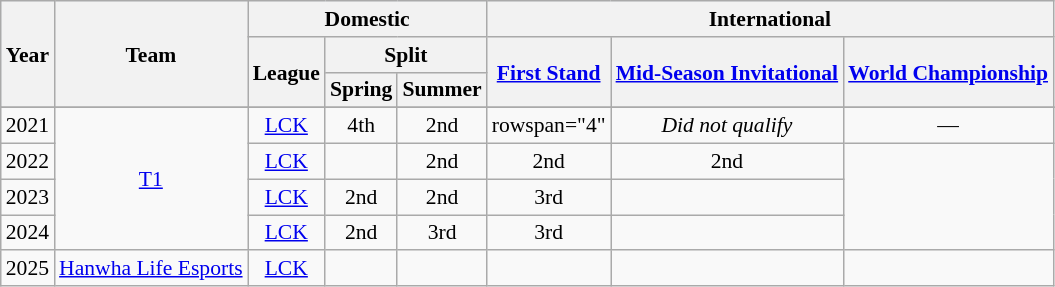<table class="wikitable" style="font-size:90%; text-align:center;">
<tr style="background:#f0f6ff;">
<th rowspan=3>Year</th>
<th rowspan=3>Team</th>
<th colspan=3>Domestic</th>
<th colspan=3>International</th>
</tr>
<tr>
<th rowspan=2>League</th>
<th colspan=2>Split</th>
<th rowspan=2><a href='#'>First Stand</a></th>
<th rowspan=2><a href='#'>Mid-Season Invitational</a></th>
<th rowspan=2><a href='#'>World Championship</a></th>
</tr>
<tr>
<th>Spring</th>
<th>Summer</th>
</tr>
<tr>
</tr>
<tr>
<td>2021</td>
<td rowspan="4"><a href='#'>T1</a></td>
<td><a href='#'>LCK</a></td>
<td>4th</td>
<td>2nd</td>
<td>rowspan="4" </td>
<td><em>Did not qualify</em></td>
<td>—</td>
</tr>
<tr>
<td>2022</td>
<td><a href='#'>LCK</a></td>
<td></td>
<td>2nd</td>
<td>2nd</td>
<td>2nd</td>
</tr>
<tr>
<td>2023</td>
<td><a href='#'>LCK</a></td>
<td>2nd</td>
<td>2nd</td>
<td>3rd</td>
<td></td>
</tr>
<tr>
<td>2024</td>
<td><a href='#'>LCK</a></td>
<td>2nd</td>
<td>3rd</td>
<td>3rd</td>
<td></td>
</tr>
<tr>
<td>2025</td>
<td><a href='#'>Hanwha Life Esports</a></td>
<td><a href='#'>LCK</a></td>
<td></td>
<td></td>
<td></td>
<td></td>
<td></td>
</tr>
</table>
